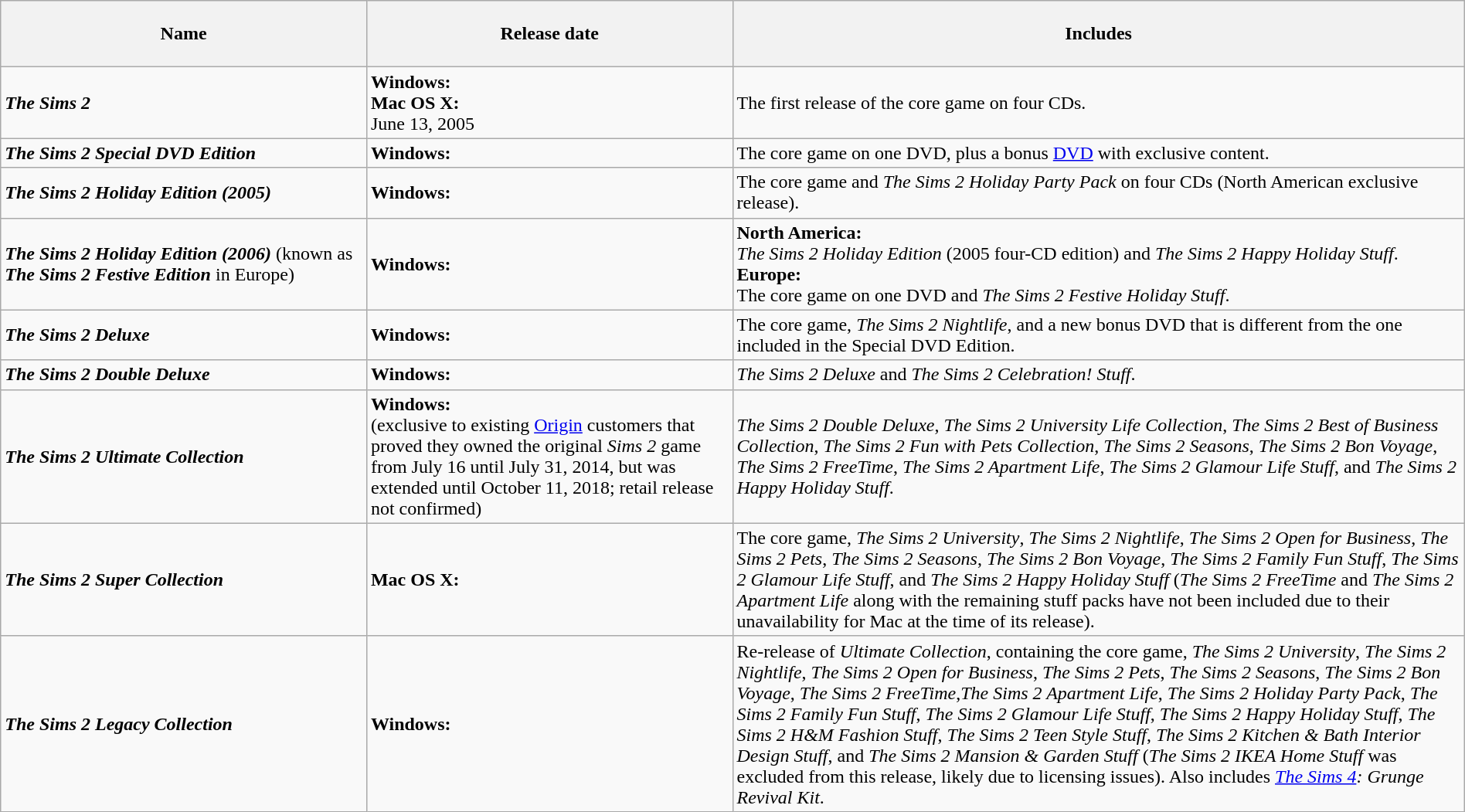<table class="wikitable" style="width: 100%;">
<tr>
<th style="width: 25%;height:50px;">Name</th>
<th style="width: 25%;">Release date</th>
<th>Includes</th>
</tr>
<tr>
<td><strong><em>The Sims 2</em></strong></td>
<td><strong>Windows:</strong><br>  <strong>Mac OS X:</strong><br>June 13, 2005</td>
<td>The first release of the core game on four CDs.</td>
</tr>
<tr>
<td><strong><em>The Sims 2 Special DVD Edition</em></strong></td>
<td><strong>Windows:</strong><br></td>
<td>The core game on one DVD, plus a bonus <a href='#'>DVD</a> with exclusive content.</td>
</tr>
<tr>
<td><strong><em>The Sims 2 Holiday Edition (2005)</em></strong></td>
<td><strong>Windows:</strong><br></td>
<td>The core game and <em>The Sims 2 Holiday Party Pack</em> on four CDs (North American exclusive release).</td>
</tr>
<tr>
<td><strong><em>The Sims 2 Holiday Edition (2006)</em></strong> (known as <strong><em>The Sims 2 Festive Edition</em></strong> in Europe)</td>
<td><strong>Windows:</strong><br></td>
<td><strong>North America:</strong><br><em>The Sims 2 Holiday Edition</em> (2005 four-CD edition) and <em>The Sims 2 Happy Holiday Stuff</em>.<br><strong>Europe:</strong><br>The core game on one DVD and <em>The Sims 2 Festive Holiday Stuff</em>.</td>
</tr>
<tr>
<td><strong><em>The Sims 2 Deluxe</em></strong></td>
<td><strong>Windows:</strong><br></td>
<td>The core game, <em>The Sims 2 Nightlife</em>, and a new bonus DVD that is different from the one included in the Special DVD Edition.</td>
</tr>
<tr>
<td><strong><em>The Sims 2 Double Deluxe</em></strong></td>
<td><strong>Windows:</strong><br></td>
<td><em>The Sims 2 Deluxe</em> and <em>The Sims 2 Celebration! Stuff</em>.</td>
</tr>
<tr>
<td><strong><em>The Sims 2 Ultimate Collection</em></strong></td>
<td><strong>Windows:</strong><br> (exclusive to existing <a href='#'>Origin</a> customers that proved they owned the original <em>Sims 2</em> game from July 16 until July 31, 2014, but was extended until October 11, 2018; retail release not confirmed)</td>
<td><em>The Sims 2 Double Deluxe</em>, <em>The Sims 2 University Life Collection</em>, <em>The Sims 2 Best of Business Collection</em>, <em>The Sims 2 Fun with Pets Collection</em>, <em>The Sims 2 Seasons</em>, <em>The Sims 2 Bon Voyage</em>, <em>The Sims 2 FreeTime</em>, <em>The Sims 2 Apartment Life</em>, <em>The Sims 2 Glamour Life Stuff</em>, and <em>The Sims 2 Happy Holiday Stuff</em>.</td>
</tr>
<tr>
<td><strong><em>The Sims 2 Super Collection</em></strong></td>
<td><strong>Mac OS X:</strong><br></td>
<td>The core game, <em>The Sims 2 University</em>, <em>The Sims 2 Nightlife</em>, <em>The Sims 2 Open for Business</em>, <em>The Sims 2 Pets</em>, <em>The Sims 2 Seasons</em>, <em>The Sims 2 Bon Voyage</em>, <em>The Sims 2 Family Fun Stuff</em>, <em>The Sims 2 Glamour Life Stuff</em>, and <em>The Sims 2 Happy Holiday Stuff</em> (<em>The Sims 2 FreeTime</em> and <em>The Sims 2 Apartment Life</em> along with the remaining stuff packs have not been included due to their unavailability for Mac at the time of its release).</td>
</tr>
<tr>
<td><strong><em>The Sims 2 Legacy Collection</em></strong></td>
<td><strong>Windows:</strong><br></td>
<td>Re-release of <em>Ultimate Collection</em>, containing the core game, <em>The Sims 2 University</em>, <em>The Sims 2 Nightlife</em>, <em>The Sims 2 Open for Business</em>, <em>The Sims 2 Pets</em>, <em>The Sims 2 Seasons</em>, <em>The Sims 2 Bon Voyage</em>, <em>The Sims 2 FreeTime</em>,<em>The Sims 2 Apartment Life</em>, <em>The Sims 2 Holiday Party Pack</em>, <em>The Sims 2 Family Fun Stuff</em>, <em>The Sims 2 Glamour Life Stuff</em>, <em>The Sims 2 Happy Holiday Stuff</em>, <em>The Sims 2 H&M Fashion Stuff</em>, <em>The Sims 2 Teen Style Stuff</em>, <em>The Sims 2 Kitchen & Bath Interior Design Stuff</em>, and <em>The Sims 2 Mansion & Garden Stuff</em> (<em>The Sims 2 IKEA Home Stuff</em> was excluded from this release, likely due to licensing issues). Also includes <em><a href='#'>The Sims 4</a>: Grunge Revival Kit</em>.</td>
</tr>
</table>
